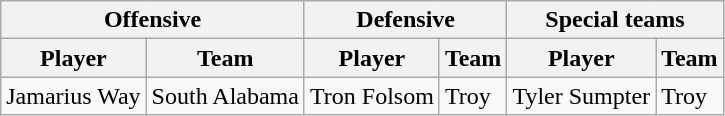<table class="wikitable">
<tr>
<th colspan="2">Offensive</th>
<th colspan="2">Defensive</th>
<th colspan="2">Special teams</th>
</tr>
<tr>
<th>Player</th>
<th>Team</th>
<th>Player</th>
<th>Team</th>
<th>Player</th>
<th>Team</th>
</tr>
<tr>
<td>Jamarius Way</td>
<td>South Alabama</td>
<td>Tron Folsom</td>
<td>Troy</td>
<td>Tyler Sumpter</td>
<td>Troy</td>
</tr>
</table>
